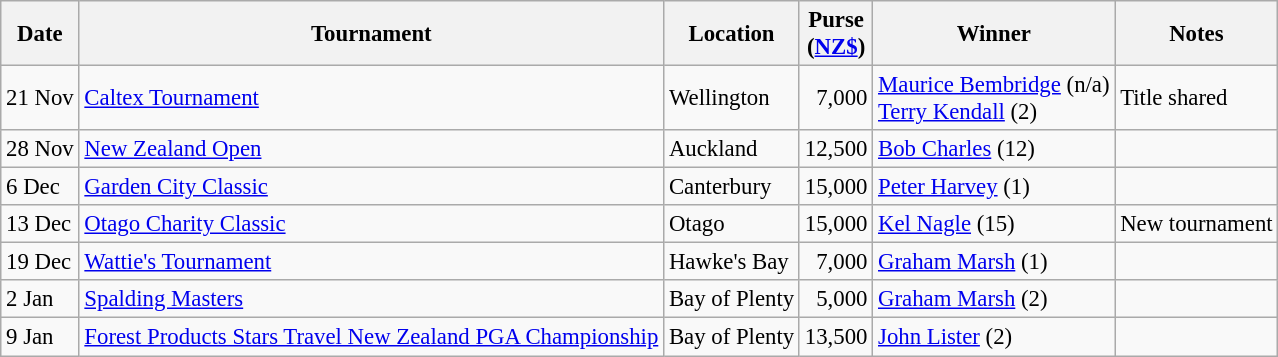<table class="wikitable" style="font-size:95%">
<tr>
<th>Date</th>
<th>Tournament</th>
<th>Location</th>
<th>Purse<br>(<a href='#'>NZ$</a>)</th>
<th>Winner</th>
<th>Notes</th>
</tr>
<tr>
<td>21 Nov</td>
<td><a href='#'>Caltex Tournament</a></td>
<td>Wellington</td>
<td align=right>7,000</td>
<td> <a href='#'>Maurice Bembridge</a> (n/a)<br> <a href='#'>Terry Kendall</a> (2)</td>
<td>Title shared</td>
</tr>
<tr>
<td>28 Nov</td>
<td><a href='#'>New Zealand Open</a></td>
<td>Auckland</td>
<td align=right>12,500</td>
<td> <a href='#'>Bob Charles</a> (12)</td>
<td></td>
</tr>
<tr>
<td>6 Dec</td>
<td><a href='#'>Garden City Classic</a></td>
<td>Canterbury</td>
<td align=right>15,000</td>
<td> <a href='#'>Peter Harvey</a> (1)</td>
<td></td>
</tr>
<tr>
<td>13 Dec</td>
<td><a href='#'>Otago Charity Classic</a></td>
<td>Otago</td>
<td align=right>15,000</td>
<td> <a href='#'>Kel Nagle</a> (15)</td>
<td>New tournament</td>
</tr>
<tr>
<td>19 Dec</td>
<td><a href='#'>Wattie's Tournament</a></td>
<td>Hawke's Bay</td>
<td align=right>7,000</td>
<td> <a href='#'>Graham Marsh</a> (1)</td>
<td></td>
</tr>
<tr>
<td>2 Jan</td>
<td><a href='#'>Spalding Masters</a></td>
<td>Bay of Plenty</td>
<td align=right>5,000</td>
<td> <a href='#'>Graham Marsh</a> (2)</td>
<td></td>
</tr>
<tr>
<td>9 Jan</td>
<td><a href='#'>Forest Products Stars Travel New Zealand PGA Championship</a></td>
<td>Bay of Plenty</td>
<td align=right>13,500</td>
<td> <a href='#'>John Lister</a> (2)</td>
<td></td>
</tr>
</table>
